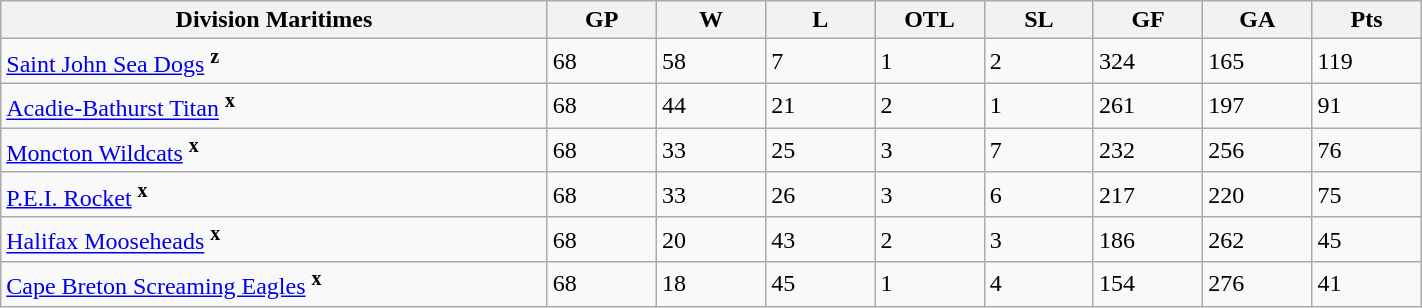<table class="wikitable" style="width: 75%">
<tr>
<th width=25%>Division Maritimes</th>
<th width=5%>GP</th>
<th width=5%>W</th>
<th width=5%>L</th>
<th width=5%>OTL</th>
<th width=5%>SL</th>
<th width=5%>GF</th>
<th width=5%>GA</th>
<th width=5%>Pts</th>
</tr>
<tr>
<td><a href='#'>Saint John Sea Dogs</a> <sup><strong>z</strong></sup></td>
<td>68</td>
<td>58</td>
<td>7</td>
<td>1</td>
<td>2</td>
<td>324</td>
<td>165</td>
<td>119</td>
</tr>
<tr>
<td><a href='#'>Acadie-Bathurst Titan</a> <sup><strong>x</strong></sup></td>
<td>68</td>
<td>44</td>
<td>21</td>
<td>2</td>
<td>1</td>
<td>261</td>
<td>197</td>
<td>91</td>
</tr>
<tr>
<td><a href='#'>Moncton Wildcats</a> <sup><strong>x</strong></sup></td>
<td>68</td>
<td>33</td>
<td>25</td>
<td>3</td>
<td>7</td>
<td>232</td>
<td>256</td>
<td>76</td>
</tr>
<tr>
<td><a href='#'>P.E.I. Rocket</a> <sup><strong>x</strong></sup></td>
<td>68</td>
<td>33</td>
<td>26</td>
<td>3</td>
<td>6</td>
<td>217</td>
<td>220</td>
<td>75</td>
</tr>
<tr>
<td><a href='#'>Halifax Mooseheads</a> <sup><strong>x</strong></sup></td>
<td>68</td>
<td>20</td>
<td>43</td>
<td>2</td>
<td>3</td>
<td>186</td>
<td>262</td>
<td>45</td>
</tr>
<tr>
<td><a href='#'>Cape Breton Screaming Eagles</a> <sup><strong>x</strong></sup></td>
<td>68</td>
<td>18</td>
<td>45</td>
<td>1</td>
<td>4</td>
<td>154</td>
<td>276</td>
<td>41</td>
</tr>
</table>
